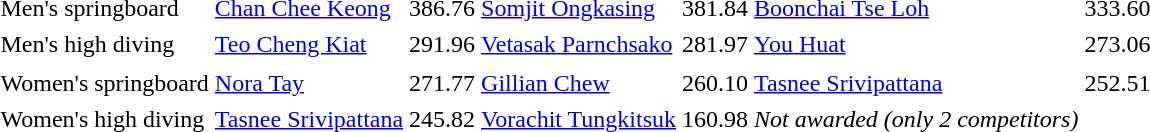<table>
<tr>
<td>Men's springboard</td>
<td> <a href='#'>Chan Chee Keong</a></td>
<td>386.76</td>
<td> <a href='#'>Somjit Ongkasing</a></td>
<td>381.84</td>
<td> <a href='#'>Boonchai Tse Loh</a></td>
<td>333.60</td>
</tr>
<tr>
</tr>
<tr>
<td>Men's high diving</td>
<td> <a href='#'>Teo Cheng Kiat</a></td>
<td>291.96</td>
<td> <a href='#'>Vetasak Parnchsako</a></td>
<td>281.97</td>
<td> <a href='#'>You Huat</a></td>
<td>273.06</td>
</tr>
<tr>
<td></td>
<td></td>
<td></td>
</tr>
<tr>
<td>Women's springboard</td>
<td> <a href='#'>Nora Tay</a></td>
<td>271.77</td>
<td> <a href='#'>Gillian Chew</a></td>
<td>260.10</td>
<td> <a href='#'>Tasnee Srivipattana</a></td>
<td>252.51</td>
</tr>
<tr>
</tr>
<tr>
<td>Women's high diving</td>
<td> <a href='#'>Tasnee Srivipattana</a></td>
<td>245.82</td>
<td> <a href='#'>Vorachit Tungkitsuk</a></td>
<td>160.98</td>
<td><em>Not awarded (only 2 competitors)</em></td>
<td></td>
</tr>
<tr>
</tr>
</table>
